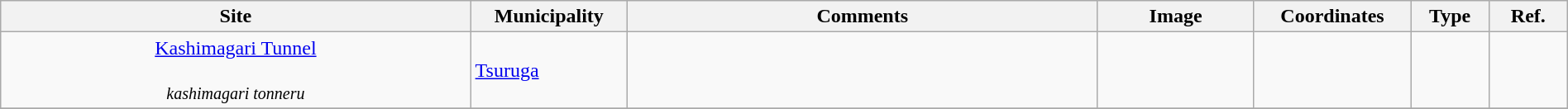<table class="wikitable sortable"  style="width:100%;">
<tr>
<th width="30%" align="left">Site</th>
<th width="10%" align="left">Municipality</th>
<th width="30%" align="left" class="unsortable">Comments</th>
<th width="10%" align="left"  class="unsortable">Image</th>
<th width="10%" align="left" class="unsortable">Coordinates</th>
<th width="5%" align="left">Type</th>
<th width="5%" align="left"  class="unsortable">Ref.</th>
</tr>
<tr>
<td align="center"><a href='#'>Kashimagari Tunnel</a><br><br><small><em>kashimagari tonneru</em></small></td>
<td><a href='#'>Tsuruga</a></td>
<td></td>
<td></td>
<td></td>
<td></td>
<td></td>
</tr>
<tr>
</tr>
</table>
